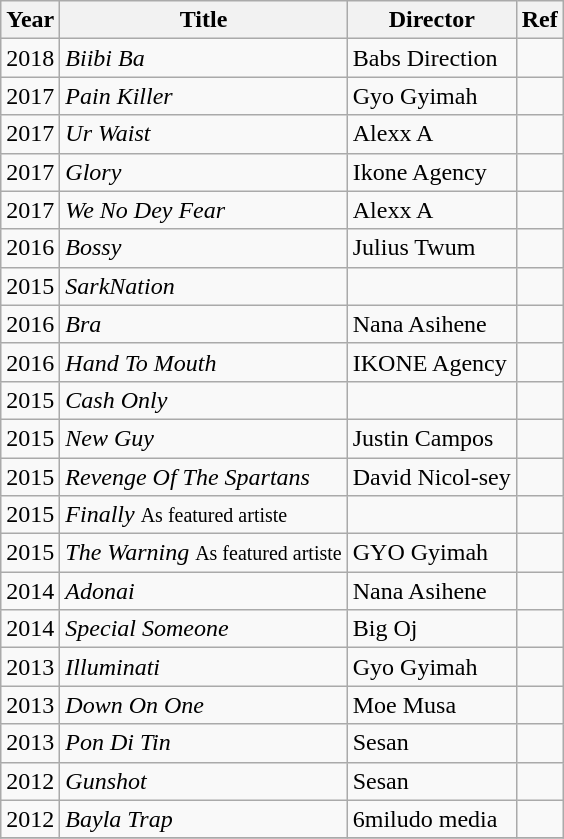<table class="wikitable">
<tr>
<th>Year</th>
<th>Title</th>
<th>Director</th>
<th>Ref</th>
</tr>
<tr>
<td>2018</td>
<td><em>Biibi Ba</em></td>
<td>Babs Direction</td>
<td></td>
</tr>
<tr>
<td>2017</td>
<td><em>Pain Killer</em></td>
<td>Gyo Gyimah</td>
<td></td>
</tr>
<tr>
<td>2017</td>
<td><em>Ur Waist</em></td>
<td>Alexx A</td>
<td></td>
</tr>
<tr>
<td>2017</td>
<td><em>Glory</em></td>
<td>Ikone Agency</td>
<td></td>
</tr>
<tr>
<td>2017</td>
<td><em>We No Dey Fear</em></td>
<td>Alexx A</td>
<td></td>
</tr>
<tr>
<td>2016</td>
<td><em>Bossy</em></td>
<td>Julius Twum</td>
<td></td>
</tr>
<tr>
<td>2015</td>
<td><em>SarkNation</em></td>
<td></td>
<td></td>
</tr>
<tr>
<td>2016</td>
<td><em>Bra</em></td>
<td>Nana Asihene</td>
<td></td>
</tr>
<tr>
<td>2016</td>
<td><em>Hand To Mouth</em></td>
<td>IKONE Agency</td>
<td></td>
</tr>
<tr>
<td>2015</td>
<td><em>Cash Only</em></td>
<td></td>
<td></td>
</tr>
<tr>
<td>2015</td>
<td><em>New Guy</em></td>
<td>Justin Campos</td>
<td></td>
</tr>
<tr>
<td>2015</td>
<td><em>Revenge Of The Spartans</em></td>
<td>David Nicol-sey</td>
<td></td>
</tr>
<tr>
<td>2015</td>
<td><em>Finally</em> <small>As featured artiste</small></td>
<td></td>
<td></td>
</tr>
<tr>
<td>2015</td>
<td><em>The Warning</em> <small>As featured artiste</small></td>
<td>GYO Gyimah</td>
<td></td>
</tr>
<tr>
<td>2014</td>
<td><em>Adonai</em></td>
<td>Nana Asihene</td>
<td></td>
</tr>
<tr>
<td>2014</td>
<td><em>Special Someone</em></td>
<td>Big Oj</td>
<td></td>
</tr>
<tr>
<td>2013</td>
<td><em>Illuminati</em></td>
<td>Gyo Gyimah</td>
<td></td>
</tr>
<tr>
<td>2013</td>
<td><em>Down On One</em></td>
<td>Moe Musa</td>
<td></td>
</tr>
<tr>
<td>2013</td>
<td><em>Pon Di Tin</em></td>
<td>Sesan</td>
<td></td>
</tr>
<tr>
<td>2012</td>
<td><em>Gunshot</em></td>
<td>Sesan</td>
<td></td>
</tr>
<tr>
<td>2012</td>
<td><em>Bayla Trap</em></td>
<td>6miludo media</td>
<td></td>
</tr>
<tr>
</tr>
</table>
